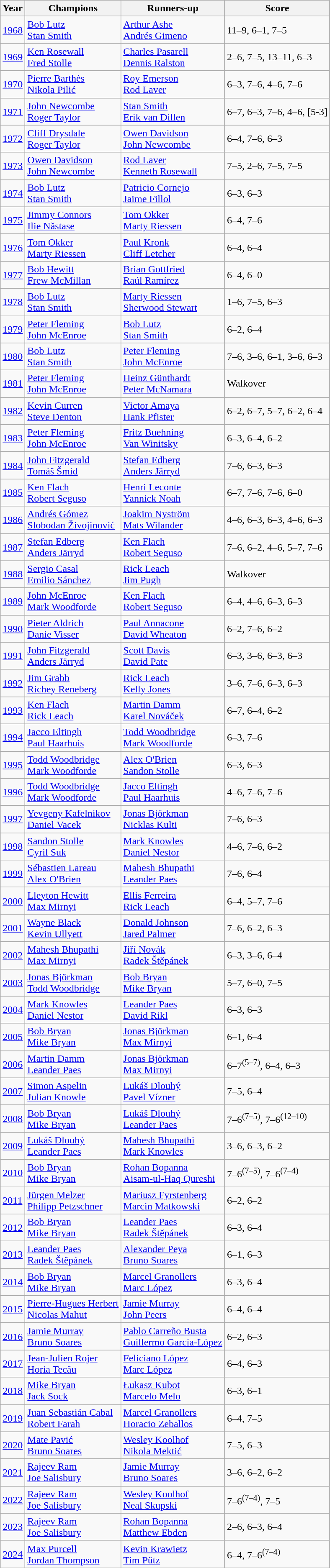<table class="wikitable sortable">
<tr>
<th>Year</th>
<th>Champions</th>
<th>Runners-up</th>
<th class="unsortable">Score</th>
</tr>
<tr>
<td><a href='#'>1968</a></td>
<td> <a href='#'>Bob Lutz</a> <br>  <a href='#'>Stan Smith</a></td>
<td> <a href='#'>Arthur Ashe</a> <br>  <a href='#'>Andrés Gimeno</a></td>
<td>11–9, 6–1, 7–5</td>
</tr>
<tr>
<td><a href='#'>1969</a></td>
<td> <a href='#'>Ken Rosewall</a> <br>  <a href='#'>Fred Stolle</a></td>
<td> <a href='#'>Charles Pasarell</a> <br>  <a href='#'>Dennis Ralston</a></td>
<td>2–6, 7–5, 13–11, 6–3</td>
</tr>
<tr>
<td><a href='#'>1970</a></td>
<td> <a href='#'>Pierre Barthès</a> <br>  <a href='#'>Nikola Pilić</a></td>
<td> <a href='#'>Roy Emerson</a> <br>  <a href='#'>Rod Laver</a></td>
<td>6–3, 7–6, 4–6, 7–6</td>
</tr>
<tr>
<td><a href='#'>1971</a></td>
<td> <a href='#'>John Newcombe</a> <br>  <a href='#'>Roger Taylor</a></td>
<td> <a href='#'>Stan Smith</a> <br>  <a href='#'>Erik van Dillen</a></td>
<td>6–7, 6–3, 7–6, 4–6, [5-3]</td>
</tr>
<tr>
<td><a href='#'>1972</a></td>
<td> <a href='#'>Cliff Drysdale</a> <br>  <a href='#'>Roger Taylor</a></td>
<td> <a href='#'>Owen Davidson</a> <br>  <a href='#'>John Newcombe</a></td>
<td>6–4, 7–6, 6–3</td>
</tr>
<tr>
<td><a href='#'>1973</a></td>
<td> <a href='#'>Owen Davidson</a> <br>  <a href='#'>John Newcombe</a></td>
<td> <a href='#'>Rod Laver</a> <br>  <a href='#'>Kenneth Rosewall</a></td>
<td>7–5, 2–6, 7–5, 7–5</td>
</tr>
<tr>
<td><a href='#'>1974</a></td>
<td> <a href='#'>Bob Lutz</a> <br>  <a href='#'>Stan Smith</a></td>
<td> <a href='#'>Patricio Cornejo</a> <br>  <a href='#'>Jaime Fillol</a></td>
<td>6–3, 6–3</td>
</tr>
<tr>
<td><a href='#'>1975</a></td>
<td> <a href='#'>Jimmy Connors</a> <br>  <a href='#'>Ilie Năstase</a></td>
<td> <a href='#'>Tom Okker</a> <br>  <a href='#'>Marty Riessen</a></td>
<td>6–4, 7–6</td>
</tr>
<tr>
<td><a href='#'>1976</a></td>
<td> <a href='#'>Tom Okker</a> <br>  <a href='#'>Marty Riessen</a></td>
<td> <a href='#'>Paul Kronk</a> <br>  <a href='#'>Cliff Letcher</a></td>
<td>6–4, 6–4</td>
</tr>
<tr>
<td><a href='#'>1977</a></td>
<td> <a href='#'>Bob Hewitt</a> <br>  <a href='#'>Frew McMillan</a></td>
<td> <a href='#'>Brian Gottfried</a> <br>  <a href='#'>Raúl Ramírez</a></td>
<td>6–4, 6–0</td>
</tr>
<tr>
<td><a href='#'>1978</a></td>
<td> <a href='#'>Bob Lutz</a> <br>  <a href='#'>Stan Smith</a></td>
<td> <a href='#'>Marty Riessen</a> <br>  <a href='#'>Sherwood Stewart</a></td>
<td>1–6, 7–5, 6–3</td>
</tr>
<tr>
<td><a href='#'>1979</a></td>
<td> <a href='#'>Peter Fleming</a> <br>  <a href='#'>John McEnroe</a></td>
<td> <a href='#'>Bob Lutz</a> <br>  <a href='#'>Stan Smith</a></td>
<td>6–2, 6–4</td>
</tr>
<tr>
<td><a href='#'>1980</a></td>
<td> <a href='#'>Bob Lutz</a> <br>  <a href='#'>Stan Smith</a></td>
<td> <a href='#'>Peter Fleming</a> <br>  <a href='#'>John McEnroe</a></td>
<td>7–6, 3–6, 6–1, 3–6, 6–3</td>
</tr>
<tr>
<td><a href='#'>1981</a></td>
<td> <a href='#'>Peter Fleming</a> <br>  <a href='#'>John McEnroe</a></td>
<td> <a href='#'>Heinz Günthardt</a> <br>  <a href='#'>Peter McNamara</a></td>
<td>Walkover</td>
</tr>
<tr>
<td><a href='#'>1982</a></td>
<td> <a href='#'>Kevin Curren</a> <br>  <a href='#'>Steve Denton</a></td>
<td> <a href='#'>Victor Amaya</a> <br>  <a href='#'>Hank Pfister</a></td>
<td>6–2, 6–7, 5–7, 6–2, 6–4</td>
</tr>
<tr>
<td><a href='#'>1983</a></td>
<td> <a href='#'>Peter Fleming</a> <br>  <a href='#'>John McEnroe</a></td>
<td> <a href='#'>Fritz Buehning</a> <br>  <a href='#'>Van Winitsky</a></td>
<td>6–3, 6–4, 6–2</td>
</tr>
<tr>
<td><a href='#'>1984</a></td>
<td> <a href='#'>John Fitzgerald</a> <br>  <a href='#'>Tomáš Šmíd</a></td>
<td> <a href='#'>Stefan Edberg</a> <br>  <a href='#'>Anders Järryd</a></td>
<td>7–6, 6–3, 6–3</td>
</tr>
<tr>
<td><a href='#'>1985</a></td>
<td> <a href='#'>Ken Flach</a> <br>  <a href='#'>Robert Seguso</a></td>
<td> <a href='#'>Henri Leconte</a> <br>  <a href='#'>Yannick Noah</a></td>
<td>6–7, 7–6, 7–6, 6–0</td>
</tr>
<tr>
<td><a href='#'>1986</a></td>
<td> <a href='#'>Andrés Gómez</a> <br>  <a href='#'>Slobodan Živojinović</a></td>
<td> <a href='#'>Joakim Nyström</a> <br>  <a href='#'>Mats Wilander</a></td>
<td>4–6, 6–3, 6–3, 4–6, 6–3</td>
</tr>
<tr>
<td><a href='#'>1987</a></td>
<td> <a href='#'>Stefan Edberg</a> <br>  <a href='#'>Anders Järryd</a></td>
<td> <a href='#'>Ken Flach</a> <br>  <a href='#'>Robert Seguso</a></td>
<td>7–6, 6–2, 4–6, 5–7, 7–6</td>
</tr>
<tr>
<td><a href='#'>1988</a></td>
<td> <a href='#'>Sergio Casal</a> <br>  <a href='#'>Emilio Sánchez</a></td>
<td> <a href='#'>Rick Leach</a> <br>  <a href='#'>Jim Pugh</a></td>
<td>Walkover</td>
</tr>
<tr>
<td><a href='#'>1989</a></td>
<td> <a href='#'>John McEnroe</a> <br>  <a href='#'>Mark Woodforde</a></td>
<td> <a href='#'>Ken Flach</a> <br>  <a href='#'>Robert Seguso</a></td>
<td>6–4, 4–6, 6–3, 6–3</td>
</tr>
<tr>
<td><a href='#'>1990</a></td>
<td> <a href='#'>Pieter Aldrich</a> <br>  <a href='#'>Danie Visser</a></td>
<td> <a href='#'>Paul Annacone</a> <br>  <a href='#'>David Wheaton</a></td>
<td>6–2, 7–6, 6–2</td>
</tr>
<tr>
<td><a href='#'>1991</a></td>
<td> <a href='#'>John Fitzgerald</a> <br>  <a href='#'>Anders Järryd</a></td>
<td> <a href='#'>Scott Davis</a> <br>  <a href='#'>David Pate</a></td>
<td>6–3, 3–6, 6–3, 6–3</td>
</tr>
<tr>
<td><a href='#'>1992</a></td>
<td> <a href='#'>Jim Grabb</a> <br>  <a href='#'>Richey Reneberg</a></td>
<td> <a href='#'>Rick Leach</a> <br>  <a href='#'>Kelly Jones</a></td>
<td>3–6, 7–6, 6–3, 6–3</td>
</tr>
<tr>
<td><a href='#'>1993</a></td>
<td> <a href='#'>Ken Flach</a> <br>  <a href='#'>Rick Leach</a></td>
<td> <a href='#'>Martin Damm</a> <br>  <a href='#'>Karel Nováček</a></td>
<td>6–7, 6–4, 6–2</td>
</tr>
<tr>
<td><a href='#'>1994</a></td>
<td> <a href='#'>Jacco Eltingh</a> <br>  <a href='#'>Paul Haarhuis</a></td>
<td> <a href='#'>Todd Woodbridge</a> <br>  <a href='#'>Mark Woodforde</a></td>
<td>6–3, 7–6</td>
</tr>
<tr>
<td><a href='#'>1995</a></td>
<td> <a href='#'>Todd Woodbridge</a> <br>  <a href='#'>Mark Woodforde</a></td>
<td> <a href='#'>Alex O'Brien</a> <br>  <a href='#'>Sandon Stolle</a></td>
<td>6–3, 6–3</td>
</tr>
<tr>
<td><a href='#'>1996</a></td>
<td> <a href='#'>Todd Woodbridge</a> <br>  <a href='#'>Mark Woodforde</a></td>
<td> <a href='#'>Jacco Eltingh</a> <br>  <a href='#'>Paul Haarhuis</a></td>
<td>4–6, 7–6, 7–6</td>
</tr>
<tr>
<td><a href='#'>1997</a></td>
<td> <a href='#'>Yevgeny Kafelnikov</a> <br>  <a href='#'>Daniel Vacek</a></td>
<td> <a href='#'>Jonas Björkman</a> <br>  <a href='#'>Nicklas Kulti</a></td>
<td>7–6, 6–3</td>
</tr>
<tr>
<td><a href='#'>1998</a></td>
<td> <a href='#'>Sandon Stolle</a> <br>  <a href='#'>Cyril Suk</a></td>
<td> <a href='#'>Mark Knowles</a> <br>  <a href='#'>Daniel Nestor</a></td>
<td>4–6, 7–6, 6–2</td>
</tr>
<tr>
<td><a href='#'>1999</a></td>
<td> <a href='#'>Sébastien Lareau</a> <br>  <a href='#'>Alex O'Brien</a></td>
<td> <a href='#'>Mahesh Bhupathi</a> <br>  <a href='#'>Leander Paes</a></td>
<td>7–6, 6–4</td>
</tr>
<tr>
<td><a href='#'>2000</a></td>
<td> <a href='#'>Lleyton Hewitt</a> <br>  <a href='#'>Max Mirnyi</a></td>
<td> <a href='#'>Ellis Ferreira</a> <br>  <a href='#'>Rick Leach</a></td>
<td>6–4, 5–7, 7–6</td>
</tr>
<tr>
<td><a href='#'>2001</a></td>
<td> <a href='#'>Wayne Black</a> <br>  <a href='#'>Kevin Ullyett</a></td>
<td> <a href='#'>Donald Johnson</a> <br>  <a href='#'>Jared Palmer</a></td>
<td>7–6, 6–2, 6–3</td>
</tr>
<tr>
<td><a href='#'>2002</a></td>
<td> <a href='#'>Mahesh Bhupathi</a> <br>  <a href='#'>Max Mirnyi</a></td>
<td> <a href='#'>Jiří Novák</a> <br>  <a href='#'>Radek Štěpánek</a></td>
<td>6–3, 3–6, 6–4</td>
</tr>
<tr>
<td><a href='#'>2003</a></td>
<td> <a href='#'>Jonas Björkman</a> <br>  <a href='#'>Todd Woodbridge</a></td>
<td> <a href='#'>Bob Bryan</a> <br>  <a href='#'>Mike Bryan</a></td>
<td>5–7, 6–0, 7–5</td>
</tr>
<tr>
<td><a href='#'>2004</a></td>
<td> <a href='#'>Mark Knowles</a> <br>  <a href='#'>Daniel Nestor</a></td>
<td> <a href='#'>Leander Paes</a> <br>  <a href='#'>David Rikl</a></td>
<td>6–3, 6–3</td>
</tr>
<tr>
<td><a href='#'>2005</a></td>
<td> <a href='#'>Bob Bryan</a> <br>  <a href='#'>Mike Bryan</a></td>
<td> <a href='#'>Jonas Björkman</a> <br>  <a href='#'>Max Mirnyi</a></td>
<td>6–1, 6–4</td>
</tr>
<tr>
<td><a href='#'>2006</a></td>
<td> <a href='#'>Martin Damm</a> <br>  <a href='#'>Leander Paes</a></td>
<td> <a href='#'>Jonas Björkman</a> <br>  <a href='#'>Max Mirnyi</a></td>
<td>6–7<sup>(5–7)</sup>, 6–4, 6–3</td>
</tr>
<tr>
<td><a href='#'>2007</a></td>
<td> <a href='#'>Simon Aspelin</a> <br>  <a href='#'>Julian Knowle</a></td>
<td> <a href='#'>Lukáš Dlouhý</a> <br>  <a href='#'>Pavel Vízner</a></td>
<td>7–5, 6–4</td>
</tr>
<tr>
<td><a href='#'>2008</a></td>
<td> <a href='#'>Bob Bryan</a> <br>  <a href='#'>Mike Bryan</a></td>
<td> <a href='#'>Lukáš Dlouhý</a> <br>  <a href='#'>Leander Paes</a></td>
<td>7–6<sup>(7–5)</sup>, 7–6<sup>(12–10)</sup></td>
</tr>
<tr>
<td><a href='#'>2009</a></td>
<td> <a href='#'>Lukáš Dlouhý</a> <br>  <a href='#'>Leander Paes</a></td>
<td> <a href='#'>Mahesh Bhupathi</a> <br>  <a href='#'>Mark Knowles</a></td>
<td>3–6, 6–3, 6–2</td>
</tr>
<tr>
<td><a href='#'>2010</a></td>
<td> <a href='#'>Bob Bryan</a> <br>  <a href='#'>Mike Bryan</a></td>
<td> <a href='#'>Rohan Bopanna</a> <br>  <a href='#'>Aisam-ul-Haq Qureshi</a></td>
<td>7–6<sup>(7–5)</sup>, 7–6<sup>(7–4)</sup></td>
</tr>
<tr>
<td><a href='#'>2011</a></td>
<td> <a href='#'>Jürgen Melzer</a> <br>  <a href='#'>Philipp Petzschner</a></td>
<td> <a href='#'>Mariusz Fyrstenberg</a> <br>  <a href='#'>Marcin Matkowski</a></td>
<td>6–2, 6–2</td>
</tr>
<tr>
<td><a href='#'>2012</a></td>
<td> <a href='#'>Bob Bryan</a> <br>  <a href='#'>Mike Bryan</a></td>
<td> <a href='#'>Leander Paes</a> <br>  <a href='#'>Radek Štěpánek</a></td>
<td>6–3, 6–4</td>
</tr>
<tr>
<td><a href='#'>2013</a></td>
<td> <a href='#'>Leander Paes</a> <br>  <a href='#'>Radek Štěpánek</a></td>
<td> <a href='#'>Alexander Peya</a> <br>  <a href='#'>Bruno Soares</a></td>
<td>6–1, 6–3</td>
</tr>
<tr>
<td><a href='#'>2014</a></td>
<td> <a href='#'>Bob Bryan</a> <br>  <a href='#'>Mike Bryan</a></td>
<td> <a href='#'>Marcel Granollers</a> <br>  <a href='#'>Marc López</a></td>
<td>6–3, 6–4</td>
</tr>
<tr>
<td><a href='#'>2015</a></td>
<td> <a href='#'>Pierre-Hugues Herbert</a> <br>  <a href='#'>Nicolas Mahut</a></td>
<td> <a href='#'>Jamie Murray</a> <br>  <a href='#'>John Peers</a></td>
<td>6–4, 6–4</td>
</tr>
<tr>
<td><a href='#'>2016</a></td>
<td> <a href='#'>Jamie Murray</a> <br>  <a href='#'>Bruno Soares</a></td>
<td> <a href='#'>Pablo Carreño Busta</a> <br>  <a href='#'>Guillermo García-López</a></td>
<td>6–2, 6–3</td>
</tr>
<tr>
<td><a href='#'>2017</a></td>
<td> <a href='#'>Jean-Julien Rojer</a> <br>  <a href='#'>Horia Tecău</a></td>
<td> <a href='#'>Feliciano López</a> <br>  <a href='#'>Marc López</a></td>
<td>6–4, 6–3</td>
</tr>
<tr>
<td><a href='#'>2018</a></td>
<td> <a href='#'>Mike Bryan</a> <br>  <a href='#'>Jack Sock</a></td>
<td>  <a href='#'>Łukasz Kubot</a> <br>  <a href='#'>Marcelo Melo</a></td>
<td>6–3, 6–1</td>
</tr>
<tr>
<td><a href='#'>2019</a></td>
<td> <a href='#'>Juan Sebastián Cabal</a> <br>  <a href='#'>Robert Farah</a></td>
<td> <a href='#'>Marcel Granollers</a> <br>  <a href='#'>Horacio Zeballos</a></td>
<td>6–4, 7–5</td>
</tr>
<tr>
<td><a href='#'>2020</a></td>
<td> <a href='#'>Mate Pavić</a> <br>  <a href='#'>Bruno Soares</a></td>
<td> <a href='#'>Wesley Koolhof</a> <br>  <a href='#'>Nikola Mektić</a></td>
<td>7–5, 6–3</td>
</tr>
<tr>
<td><a href='#'>2021</a></td>
<td> <a href='#'>Rajeev Ram</a> <br>  <a href='#'>Joe Salisbury</a></td>
<td> <a href='#'>Jamie Murray</a> <br>  <a href='#'>Bruno Soares</a></td>
<td>3–6, 6–2, 6–2</td>
</tr>
<tr>
<td><a href='#'>2022</a></td>
<td> <a href='#'>Rajeev Ram</a> <br>  <a href='#'>Joe Salisbury</a></td>
<td> <a href='#'>Wesley Koolhof</a> <br>  <a href='#'>Neal Skupski</a></td>
<td>7–6<sup>(7–4)</sup>, 7–5</td>
</tr>
<tr>
<td><a href='#'>2023</a></td>
<td> <a href='#'>Rajeev Ram</a> <br>  <a href='#'>Joe Salisbury</a></td>
<td> <a href='#'>Rohan Bopanna</a> <br>  <a href='#'>Matthew Ebden</a></td>
<td>2–6, 6–3, 6–4</td>
</tr>
<tr>
<td><a href='#'>2024</a></td>
<td> <a href='#'>Max Purcell</a> <br>  <a href='#'>Jordan Thompson</a></td>
<td> <a href='#'>Kevin Krawietz</a> <br>  <a href='#'>Tim Pütz</a></td>
<td>6–4, 7–6<sup>(7–4)</sup></td>
</tr>
</table>
